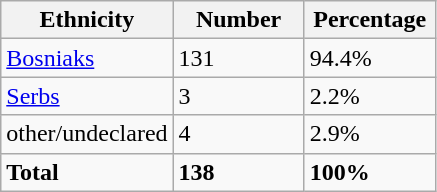<table class="wikitable">
<tr>
<th width="100px">Ethnicity</th>
<th width="80px">Number</th>
<th width="80px">Percentage</th>
</tr>
<tr>
<td><a href='#'>Bosniaks</a></td>
<td>131</td>
<td>94.4%</td>
</tr>
<tr>
<td><a href='#'>Serbs</a></td>
<td>3</td>
<td>2.2%</td>
</tr>
<tr>
<td>other/undeclared</td>
<td>4</td>
<td>2.9%</td>
</tr>
<tr>
<td><strong>Total</strong></td>
<td><strong>138</strong></td>
<td><strong>100%</strong></td>
</tr>
</table>
